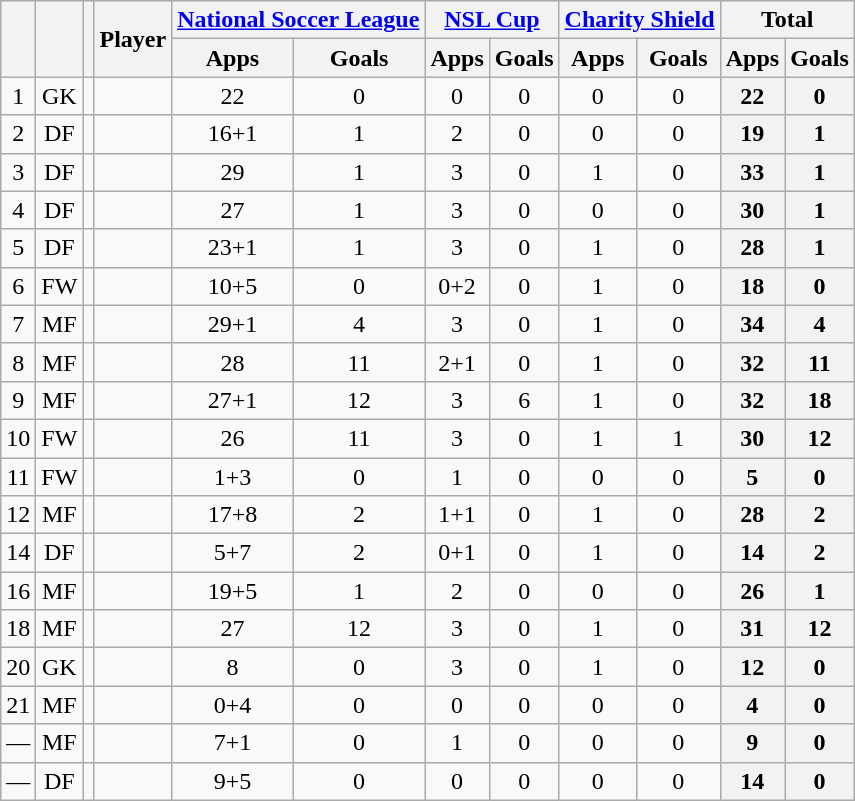<table class="wikitable sortable" style="text-align:center">
<tr>
<th rowspan="2"></th>
<th rowspan="2"></th>
<th rowspan="2"></th>
<th rowspan="2">Player</th>
<th colspan="2"><a href='#'>National Soccer League</a></th>
<th colspan="2"><a href='#'>NSL Cup</a></th>
<th colspan="2"><a href='#'>Charity Shield</a></th>
<th colspan="2">Total</th>
</tr>
<tr>
<th>Apps</th>
<th>Goals</th>
<th>Apps</th>
<th>Goals</th>
<th>Apps</th>
<th>Goals</th>
<th>Apps</th>
<th>Goals</th>
</tr>
<tr>
<td>1</td>
<td>GK</td>
<td></td>
<td align="left"><br></td>
<td>22</td>
<td>0<br></td>
<td>0</td>
<td>0<br></td>
<td>0</td>
<td>0<br></td>
<th>22</th>
<th>0</th>
</tr>
<tr>
<td>2</td>
<td>DF</td>
<td></td>
<td align="left"><br></td>
<td>16+1</td>
<td>1<br></td>
<td>2</td>
<td>0<br></td>
<td>0</td>
<td>0<br></td>
<th>19</th>
<th>1</th>
</tr>
<tr>
<td>3</td>
<td>DF</td>
<td></td>
<td align="left"><br></td>
<td>29</td>
<td>1<br></td>
<td>3</td>
<td>0<br></td>
<td>1</td>
<td>0<br></td>
<th>33</th>
<th>1</th>
</tr>
<tr>
<td>4</td>
<td>DF</td>
<td></td>
<td align="left"><br></td>
<td>27</td>
<td>1<br></td>
<td>3</td>
<td>0<br></td>
<td>0</td>
<td>0<br></td>
<th>30</th>
<th>1</th>
</tr>
<tr>
<td>5</td>
<td>DF</td>
<td></td>
<td align="left"><br></td>
<td>23+1</td>
<td>1<br></td>
<td>3</td>
<td>0<br></td>
<td>1</td>
<td>0<br></td>
<th>28</th>
<th>1</th>
</tr>
<tr>
<td>6</td>
<td>FW</td>
<td></td>
<td align="left"><br></td>
<td>10+5</td>
<td>0<br></td>
<td>0+2</td>
<td>0<br></td>
<td>1</td>
<td>0<br></td>
<th>18</th>
<th>0</th>
</tr>
<tr>
<td>7</td>
<td>MF</td>
<td></td>
<td align="left"><br></td>
<td>29+1</td>
<td>4<br></td>
<td>3</td>
<td>0<br></td>
<td>1</td>
<td>0<br></td>
<th>34</th>
<th>4</th>
</tr>
<tr>
<td>8</td>
<td>MF</td>
<td></td>
<td align="left"><br></td>
<td>28</td>
<td>11<br></td>
<td>2+1</td>
<td>0<br></td>
<td>1</td>
<td>0<br></td>
<th>32</th>
<th>11</th>
</tr>
<tr>
<td>9</td>
<td>MF</td>
<td></td>
<td align="left"><br></td>
<td>27+1</td>
<td>12<br></td>
<td>3</td>
<td>6<br></td>
<td>1</td>
<td>0<br></td>
<th>32</th>
<th>18</th>
</tr>
<tr>
<td>10</td>
<td>FW</td>
<td></td>
<td align="left"><br></td>
<td>26</td>
<td>11<br></td>
<td>3</td>
<td>0<br></td>
<td>1</td>
<td>1<br></td>
<th>30</th>
<th>12</th>
</tr>
<tr>
<td>11</td>
<td>FW</td>
<td></td>
<td align="left"><br></td>
<td>1+3</td>
<td>0<br></td>
<td>1</td>
<td>0<br></td>
<td>0</td>
<td>0<br></td>
<th>5</th>
<th>0</th>
</tr>
<tr>
<td>12</td>
<td>MF</td>
<td></td>
<td align="left"><br></td>
<td>17+8</td>
<td>2<br></td>
<td>1+1</td>
<td>0<br></td>
<td>1</td>
<td>0<br></td>
<th>28</th>
<th>2</th>
</tr>
<tr>
<td>14</td>
<td>DF</td>
<td></td>
<td align="left"><br></td>
<td>5+7</td>
<td>2<br></td>
<td>0+1</td>
<td>0<br></td>
<td>1</td>
<td>0<br></td>
<th>14</th>
<th>2</th>
</tr>
<tr>
<td>16</td>
<td>MF</td>
<td></td>
<td align="left"><br></td>
<td>19+5</td>
<td>1<br></td>
<td>2</td>
<td>0<br></td>
<td>0</td>
<td>0<br></td>
<th>26</th>
<th>1</th>
</tr>
<tr>
<td>18</td>
<td>MF</td>
<td></td>
<td align="left"><br></td>
<td>27</td>
<td>12<br></td>
<td>3</td>
<td>0<br></td>
<td>1</td>
<td>0<br></td>
<th>31</th>
<th>12</th>
</tr>
<tr>
<td>20</td>
<td>GK</td>
<td></td>
<td align="left"><br></td>
<td>8</td>
<td>0<br></td>
<td>3</td>
<td>0<br></td>
<td>1</td>
<td>0<br></td>
<th>12</th>
<th>0</th>
</tr>
<tr>
<td>21</td>
<td>MF</td>
<td></td>
<td align="left"><br></td>
<td>0+4</td>
<td>0<br></td>
<td>0</td>
<td>0<br></td>
<td>0</td>
<td>0<br></td>
<th>4</th>
<th>0</th>
</tr>
<tr>
<td>—</td>
<td>MF</td>
<td></td>
<td align="left"><br></td>
<td>7+1</td>
<td>0<br></td>
<td>1</td>
<td>0<br></td>
<td>0</td>
<td>0<br></td>
<th>9</th>
<th>0</th>
</tr>
<tr>
<td>—</td>
<td>DF</td>
<td></td>
<td align="left"><br></td>
<td>9+5</td>
<td>0<br></td>
<td>0</td>
<td>0<br></td>
<td>0</td>
<td>0<br></td>
<th>14</th>
<th>0</th>
</tr>
</table>
